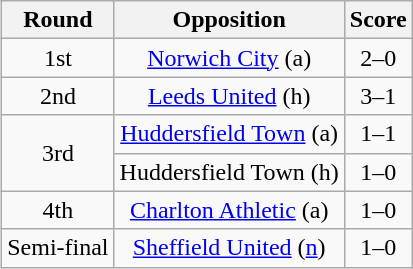<table class="wikitable" align="right" style="text-align:center;margin-left:1em">
<tr>
<th>Round</th>
<th>Opposition</th>
<th>Score</th>
</tr>
<tr>
<td>1st</td>
<td><a href='#'>Norwich City</a> (a)</td>
<td>2–0</td>
</tr>
<tr>
<td>2nd</td>
<td><a href='#'>Leeds United</a> (h)</td>
<td>3–1</td>
</tr>
<tr>
<td rowspan="2">3rd</td>
<td><a href='#'>Huddersfield Town</a> (a)</td>
<td>1–1</td>
</tr>
<tr>
<td>Huddersfield Town (h)</td>
<td>1–0</td>
</tr>
<tr>
<td>4th</td>
<td><a href='#'>Charlton Athletic</a> (a)</td>
<td>1–0</td>
</tr>
<tr>
<td>Semi-final</td>
<td><a href='#'>Sheffield United</a> (<a href='#'>n</a>)</td>
<td>1–0</td>
</tr>
</table>
